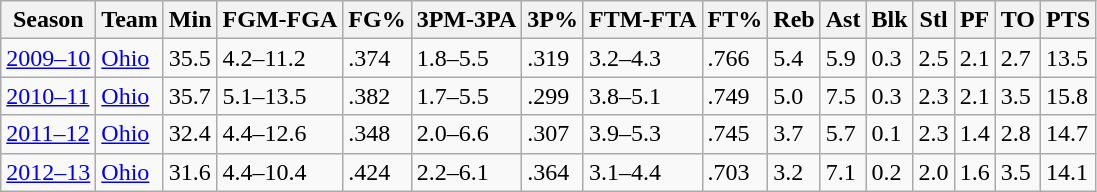<table class="wikitable">
<tr>
<th>Season</th>
<th>Team</th>
<th>Min</th>
<th>FGM-FGA</th>
<th>FG%</th>
<th>3PM-3PA</th>
<th>3P%</th>
<th>FTM-FTA</th>
<th>FT%</th>
<th>Reb</th>
<th>Ast</th>
<th>Blk</th>
<th>Stl</th>
<th>PF</th>
<th>TO</th>
<th>PTS</th>
</tr>
<tr>
<td><a href='#'>2009–10</a></td>
<td><a href='#'>Ohio</a></td>
<td>35.5</td>
<td>4.2–11.2</td>
<td>.374</td>
<td>1.8–5.5</td>
<td>.319</td>
<td>3.2–4.3</td>
<td>.766</td>
<td>5.4</td>
<td>5.9</td>
<td>0.3</td>
<td>2.5</td>
<td>2.1</td>
<td>2.7</td>
<td>13.5</td>
</tr>
<tr>
<td><a href='#'>2010–11</a></td>
<td><a href='#'>Ohio</a></td>
<td>35.7</td>
<td>5.1–13.5</td>
<td>.382</td>
<td>1.7–5.5</td>
<td>.299</td>
<td>3.8–5.1</td>
<td>.749</td>
<td>5.0</td>
<td>7.5</td>
<td>0.3</td>
<td>2.3</td>
<td>2.1</td>
<td>3.5</td>
<td>15.8</td>
</tr>
<tr>
<td><a href='#'>2011–12</a></td>
<td><a href='#'>Ohio</a></td>
<td>32.4</td>
<td>4.4–12.6</td>
<td>.348</td>
<td>2.0–6.6</td>
<td>.307</td>
<td>3.9–5.3</td>
<td>.745</td>
<td>3.7</td>
<td>5.7</td>
<td>0.1</td>
<td>2.3</td>
<td>1.4</td>
<td>2.8</td>
<td>14.7</td>
</tr>
<tr>
<td><a href='#'>2012–13</a></td>
<td><a href='#'>Ohio</a></td>
<td>31.6</td>
<td>4.4–10.4</td>
<td>.424</td>
<td>2.2–6.1</td>
<td>.364</td>
<td>3.1–4.4</td>
<td>.703</td>
<td>3.2</td>
<td>7.1</td>
<td>0.2</td>
<td>2.0</td>
<td>1.6</td>
<td>3.5</td>
<td>14.1</td>
</tr>
</table>
